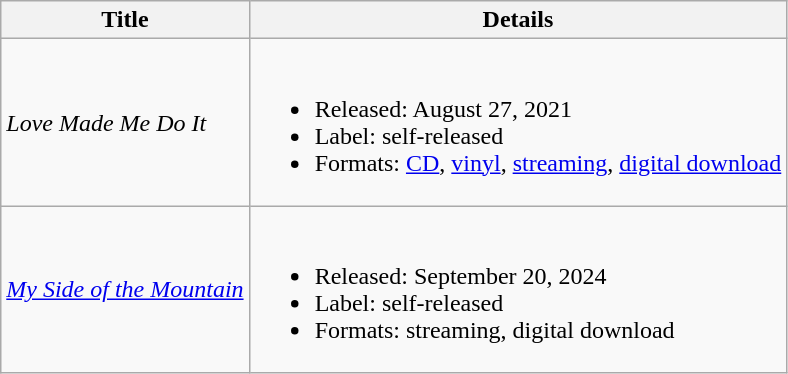<table class="wikitable">
<tr>
<th>Title</th>
<th>Details</th>
</tr>
<tr>
<td><em>Love Made Me Do It</em></td>
<td><br><ul><li>Released: August 27, 2021</li><li>Label: self-released</li><li>Formats: <a href='#'>CD</a>, <a href='#'>vinyl</a>, <a href='#'>streaming</a>, <a href='#'>digital download</a></li></ul></td>
</tr>
<tr>
<td><em><a href='#'>My Side of the Mountain</a></em></td>
<td><br><ul><li>Released: September 20, 2024</li><li>Label: self-released</li><li>Formats: streaming, digital download</li></ul></td>
</tr>
</table>
